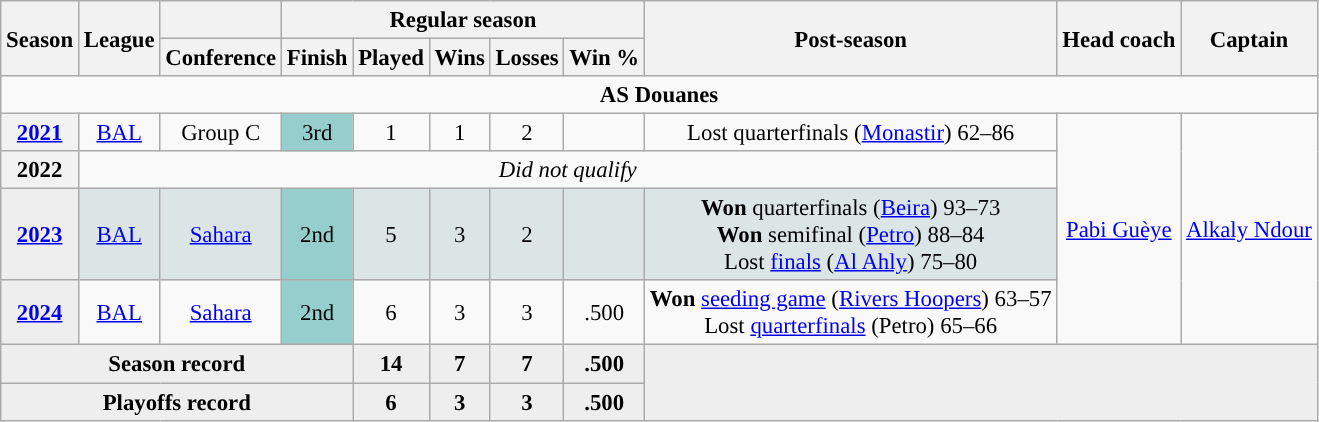<table class="wikitable" style="font-size:95%; text-align:center">
<tr>
<th rowspan="2">Season</th>
<th rowspan="2">League</th>
<th></th>
<th colspan="5">Regular season</th>
<th rowspan="2">Post-season</th>
<th rowspan="2">Head coach</th>
<th rowspan="2">Captain</th>
</tr>
<tr>
<th>Conference</th>
<th>Finish</th>
<th>Played</th>
<th>Wins</th>
<th>Losses</th>
<th>Win %</th>
</tr>
<tr>
<td colspan="11" align="center"><strong>AS Douanes</strong></td>
</tr>
<tr>
<th><a href='#'>2021</a></th>
<td><a href='#'>BAL</a></td>
<td>Group C</td>
<td style="text-align:center;background-color:#96CDCD;">3rd</td>
<td>1</td>
<td>1</td>
<td>2</td>
<td></td>
<td>Lost quarterfinals (<a href='#'>Monastir</a>) 62–86</td>
<td rowspan="4"><a href='#'>Pabi Guèye</a></td>
<td rowspan="4"><a href='#'>Alkaly Ndour</a></td>
</tr>
<tr>
<th>2022</th>
<td colspan="8"><em>Did not qualify</em></td>
</tr>
<tr bgcolor=#DCE5E5>
<th style="background:#eee;"><a href='#'>2023</a></th>
<td style="text-align:center;"><a href='#'>BAL</a></td>
<td><a href='#'>Sahara</a></td>
<td style="text-align:center;background-color:#96CDCD;">2nd</td>
<td style="text-align:center;">5</td>
<td style="text-align:center;">3</td>
<td style="text-align:center;">2</td>
<td style="text-align:center;"></td>
<td style="text-align:center;background-color: ;"><strong>Won</strong> quarterfinals (<a href='#'>Beira</a>) 93–73<br><strong>Won</strong> semifinal (<a href='#'>Petro</a>) 88–84<br>Lost <a href='#'>finals</a> (<a href='#'>Al Ahly</a>) 75–80</td>
</tr>
<tr>
<th style="background:#eee;"><a href='#'>2024</a></th>
<td style="text-align:center;"><a href='#'>BAL</a></td>
<td><a href='#'>Sahara</a></td>
<td style="text-align:center;background-color:#96CDCD;">2nd</td>
<td style="text-align:center;">6</td>
<td style="text-align:center;">3</td>
<td style="text-align:center;">3</td>
<td style="text-align:center;">.500</td>
<td style="text-align:center;"><strong>Won</strong> <a href='#'>seeding game</a> (<a href='#'>Rivers Hoopers</a>) 63–57<br>Lost <a href='#'>quarterfinals</a> (Petro) 65–66</td>
</tr>
<tr>
<th colspan="4" style="background:#eee;">Season record</th>
<td style="background:#eee;"><strong>14</strong></td>
<td style="background:#eee;"><strong>7</strong></td>
<td style="background:#eee;"><strong>7</strong></td>
<td style="background:#eee;"><strong>.500</strong></td>
<td colspan="3" rowspan="2" style="background:#eee;"></td>
</tr>
<tr>
<th colspan="4" style="background:#eee;">Playoffs record</th>
<td style="background:#eee;"><strong>6</strong></td>
<td style="background:#eee;"><strong>3</strong></td>
<td style="background:#eee;"><strong>3</strong></td>
<td style="background:#eee;"><strong>.500</strong></td>
</tr>
</table>
